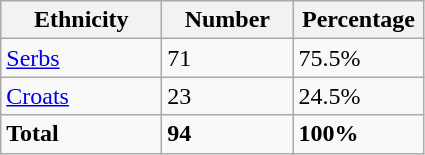<table class="wikitable">
<tr>
<th width="100px">Ethnicity</th>
<th width="80px">Number</th>
<th width="80px">Percentage</th>
</tr>
<tr>
<td><a href='#'>Serbs</a></td>
<td>71</td>
<td>75.5%</td>
</tr>
<tr>
<td><a href='#'>Croats</a></td>
<td>23</td>
<td>24.5%</td>
</tr>
<tr>
<td><strong>Total</strong></td>
<td><strong>94</strong></td>
<td><strong>100%</strong></td>
</tr>
</table>
